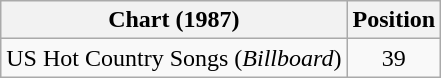<table class="wikitable">
<tr>
<th>Chart (1987)</th>
<th>Position</th>
</tr>
<tr>
<td>US Hot Country Songs (<em>Billboard</em>)</td>
<td align="center">39</td>
</tr>
</table>
